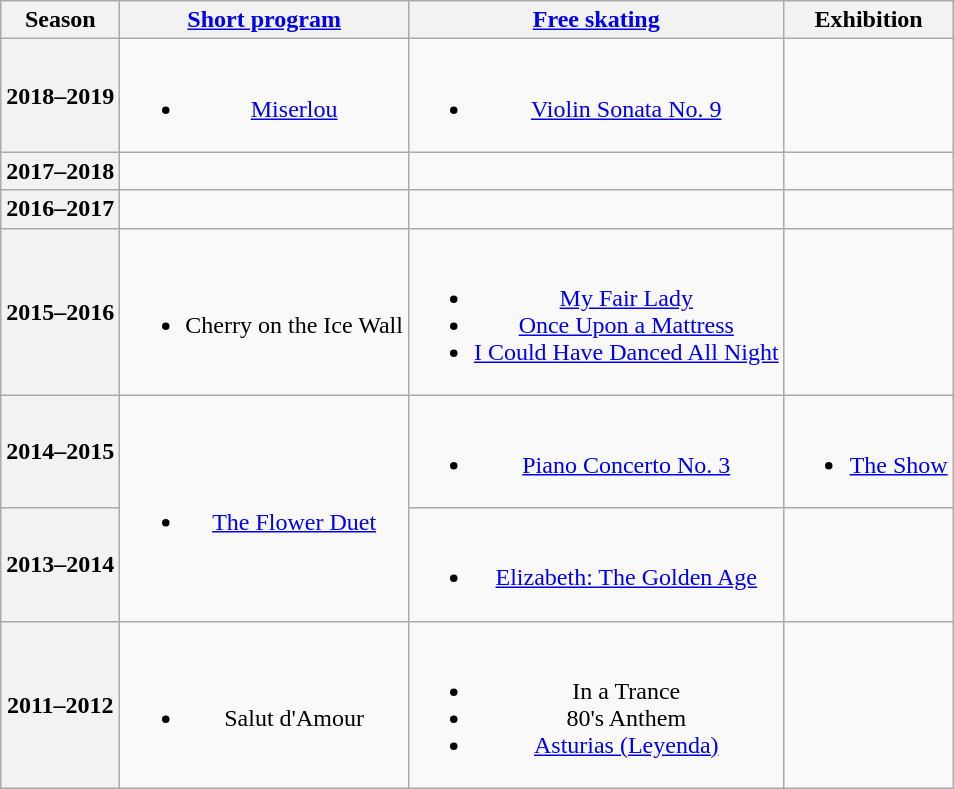<table class=wikitable style=text-align:center>
<tr>
<th>Season</th>
<th><a href='#'>Short program</a></th>
<th><a href='#'>Free skating</a></th>
<th>Exhibition</th>
</tr>
<tr>
<th>2018–2019<br></th>
<td><br><ul><li><a href='#'>Miserlou</a> <br></li></ul></td>
<td><br><ul><li><a href='#'>Violin Sonata No. 9</a><br></li></ul></td>
<td></td>
</tr>
<tr>
<th>2017–2018</th>
<td></td>
<td></td>
<td></td>
</tr>
<tr>
<th>2016–2017</th>
<td></td>
<td></td>
<td></td>
</tr>
<tr>
<th>2015–2016 <br></th>
<td><br><ul><li>Cherry on the Ice Wall <br></li></ul></td>
<td><br><ul><li><a href='#'>My Fair Lady</a> <br></li><li><a href='#'>Once Upon a Mattress</a> <br></li><li><a href='#'>I Could Have Danced All Night</a> <br></li></ul></td>
<td></td>
</tr>
<tr>
<th>2014–2015 <br> </th>
<td rowspan=2><br><ul><li><a href='#'>The Flower Duet</a> <br></li></ul></td>
<td><br><ul><li><a href='#'>Piano Concerto No. 3</a> <br></li></ul></td>
<td><br><ul><li><a href='#'>The Show</a> <br></li></ul></td>
</tr>
<tr>
<th>2013–2014 <br> </th>
<td><br><ul><li><a href='#'>Elizabeth: The Golden Age</a> <br></li></ul></td>
<td></td>
</tr>
<tr>
<th>2011–2012 <br> </th>
<td><br><ul><li>Salut d'Amour <br></li></ul></td>
<td><br><ul><li>In a Trance</li><li>80's Anthem</li><li><a href='#'>Asturias (Leyenda)</a> <br></li></ul></td>
<td></td>
</tr>
</table>
